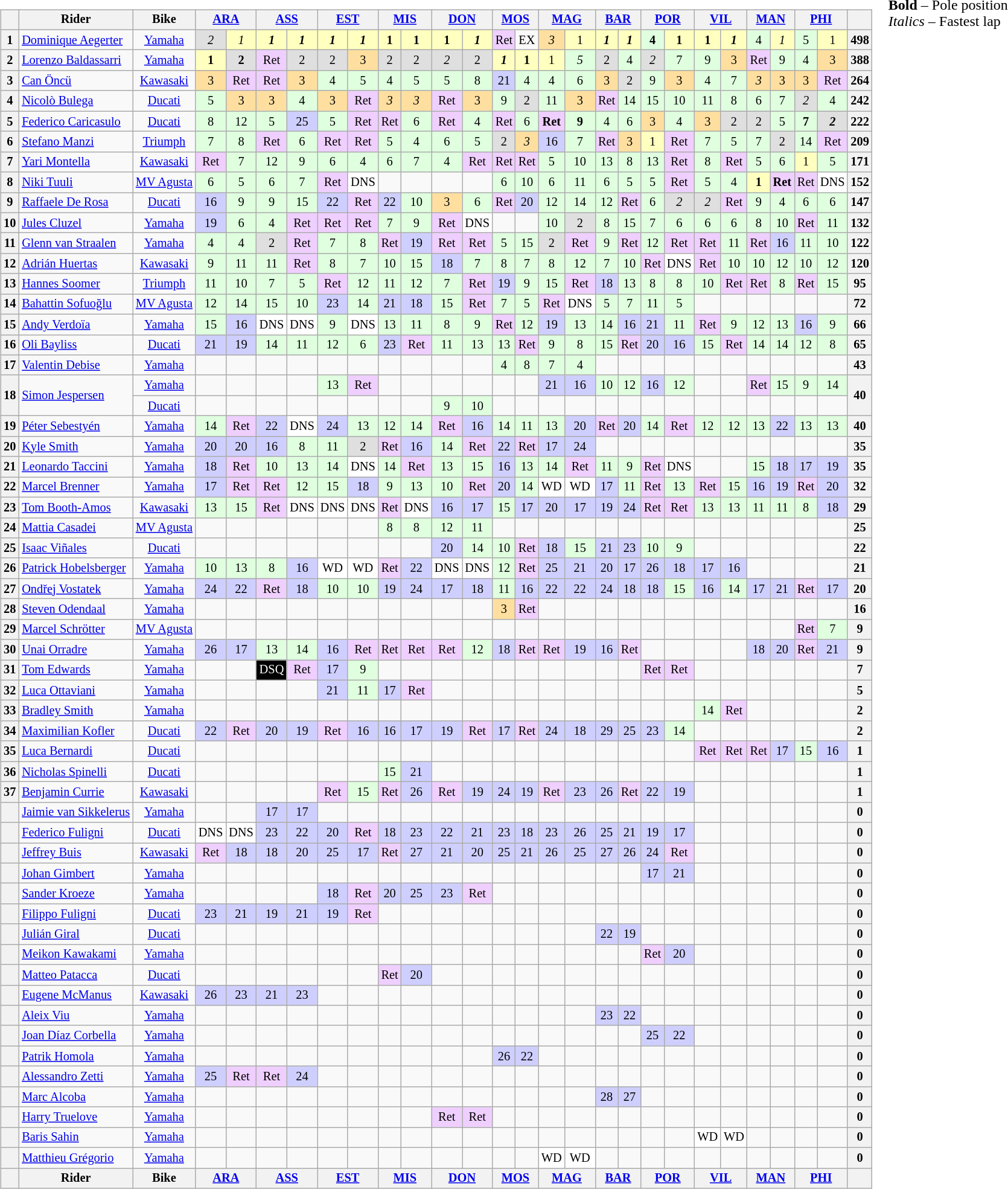<table>
<tr>
<td><br><table class="wikitable" style="font-size:85%; text-align:center;">
<tr>
<th></th>
<th>Rider</th>
<th>Bike</th>
<th colspan=2><a href='#'>ARA</a><br></th>
<th colspan=2><a href='#'>ASS</a><br></th>
<th colspan=2><a href='#'>EST</a><br></th>
<th colspan=2><a href='#'>MIS</a><br></th>
<th colspan=2><a href='#'>DON</a><br></th>
<th colspan=2><a href='#'>MOS</a><br></th>
<th colspan=2><a href='#'>MAG</a><br></th>
<th colspan=2><a href='#'>BAR</a><br></th>
<th colspan=2><a href='#'>POR</a><br></th>
<th colspan=2><a href='#'>VIL</a><br></th>
<th colspan=2><a href='#'>MAN</a><br></th>
<th colspan=2><a href='#'>PHI</a><br></th>
<th></th>
</tr>
<tr>
<th>1</th>
<td align=left> <a href='#'>Dominique Aegerter</a></td>
<td><a href='#'>Yamaha</a></td>
<td style="background:#dfdfdf;"><em>2</em></td>
<td style="background:#ffffbf;"><em>1</em></td>
<td style="background:#ffffbf;"><strong><em>1</em></strong></td>
<td style="background:#ffffbf;"><strong><em>1</em></strong></td>
<td style="background:#ffffbf;"><strong><em>1</em></strong></td>
<td style="background:#ffffbf;"><strong><em>1</em></strong></td>
<td style="background:#ffffbf;"><strong>1</strong></td>
<td style="background:#ffffbf;"><strong>1</strong></td>
<td style="background:#ffffbf;"><strong>1</strong></td>
<td style="background:#ffffbf;"><strong><em>1</em></strong></td>
<td style="background:#efcfff;">Ret</td>
<td style="background:#;">EX</td>
<td style="background:#ffdf9f;"><em>3</em></td>
<td style="background:#ffffbf;">1</td>
<td style="background:#ffffbf;"><strong><em>1</em></strong></td>
<td style="background:#ffffbf;"><strong><em>1</em></strong></td>
<td style="background:#dfffdf;"><strong>4</strong></td>
<td style="background:#ffffbf;"><strong>1</strong></td>
<td style="background:#ffffbf;"><strong>1</strong></td>
<td style="background:#ffffbf;"><strong><em>1</em></strong></td>
<td style="background:#dfffdf;">4</td>
<td style="background:#ffffbf;"><em>1</em></td>
<td style="background:#dfffdf;">5</td>
<td style="background:#ffffbf;">1</td>
<th>498</th>
</tr>
<tr>
<th>2</th>
<td align=left> <a href='#'>Lorenzo Baldassarri</a></td>
<td><a href='#'>Yamaha</a></td>
<td style="background:#ffffbf;"><strong>1</strong></td>
<td style="background:#dfdfdf;"><strong>2</strong></td>
<td style="background:#efcfff;">Ret</td>
<td style="background:#dfdfdf;">2</td>
<td style="background:#dfdfdf;">2</td>
<td style="background:#ffdf9f;">3</td>
<td style="background:#dfdfdf;">2</td>
<td style="background:#dfdfdf;">2</td>
<td style="background:#dfdfdf;"><em>2</em></td>
<td style="background:#dfdfdf;">2</td>
<td style="background:#ffffbf;"><strong><em>1</em></strong></td>
<td style="background:#ffffbf;"><strong>1</strong></td>
<td style="background:#ffffbf;">1</td>
<td style="background:#dfffdf;"><em>5</em></td>
<td style="background:#dfdfdf;">2</td>
<td style="background:#dfffdf;">4</td>
<td style="background:#dfdfdf;"><em>2</em></td>
<td style="background:#dfffdf;">7</td>
<td style="background:#dfffdf;">9</td>
<td style="background:#ffdf9f;">3</td>
<td style="background:#efcfff;">Ret</td>
<td style="background:#dfffdf;">9</td>
<td style="background:#dfffdf;">4</td>
<td style="background:#ffdf9f;">3</td>
<th>388</th>
</tr>
<tr>
<th>3</th>
<td align=left> <a href='#'>Can Öncü</a></td>
<td><a href='#'>Kawasaki</a></td>
<td style="background:#ffdf9f;">3</td>
<td style="background:#efcfff;">Ret</td>
<td style="background:#efcfff;">Ret</td>
<td style="background:#ffdf9f;">3</td>
<td style="background:#dfffdf;">4</td>
<td style="background:#dfffdf;">5</td>
<td style="background:#dfffdf;">4</td>
<td style="background:#dfffdf;">5</td>
<td style="background:#dfffdf;">5</td>
<td style="background:#dfffdf;">8</td>
<td style="background:#cfcfff;">21</td>
<td style="background:#dfffdf;">4</td>
<td style="background:#dfffdf;">4</td>
<td style="background:#dfffdf;">6</td>
<td style="background:#ffdf9f;">3</td>
<td style="background:#dfdfdf;">2</td>
<td style="background:#dfffdf;">9</td>
<td style="background:#ffdf9f;">3</td>
<td style="background:#dfffdf;">4</td>
<td style="background:#dfffdf;">7</td>
<td style="background:#ffdf9f;"><em>3</em></td>
<td style="background:#ffdf9f;">3</td>
<td style="background:#ffdf9f;">3</td>
<td style="background:#efcfff;">Ret</td>
<th>264</th>
</tr>
<tr>
<th>4</th>
<td align=left> <a href='#'>Nicolò Bulega</a></td>
<td><a href='#'>Ducati</a></td>
<td style="background:#dfffdf;">5</td>
<td style="background:#ffdf9f;">3</td>
<td style="background:#ffdf9f;">3</td>
<td style="background:#dfffdf;">4</td>
<td style="background:#ffdf9f;">3</td>
<td style="background:#efcfff;">Ret</td>
<td style="background:#ffdf9f;"><em>3</em></td>
<td style="background:#ffdf9f;"><em>3</em></td>
<td style="background:#efcfff;">Ret</td>
<td style="background:#ffdf9f;">3</td>
<td style="background:#dfffdf;">9</td>
<td style="background:#dfdfdf;">2</td>
<td style="background:#dfffdf;">11</td>
<td style="background:#ffdf9f;">3</td>
<td style="background:#efcfff;">Ret</td>
<td style="background:#dfffdf;">14</td>
<td style="background:#dfffdf;">15</td>
<td style="background:#dfffdf;">10</td>
<td style="background:#dfffdf;">11</td>
<td style="background:#dfffdf;">8</td>
<td style="background:#dfffdf;">6</td>
<td style="background:#dfffdf;">7</td>
<td style="background:#dfdfdf;"><em>2</em></td>
<td style="background:#dfffdf;">4</td>
<th>242</th>
</tr>
<tr>
<th>5</th>
<td align=left> <a href='#'>Federico Caricasulo</a></td>
<td><a href='#'>Ducati</a></td>
<td style="background:#dfffdf;">8</td>
<td style="background:#dfffdf;">12</td>
<td style="background:#dfffdf;">5</td>
<td style="background:#cfcfff;">25</td>
<td style="background:#dfffdf;">5</td>
<td style="background:#efcfff;">Ret</td>
<td style="background:#efcfff;">Ret</td>
<td style="background:#dfffdf;">6</td>
<td style="background:#efcfff;">Ret</td>
<td style="background:#dfffdf;">4</td>
<td style="background:#efcfff;">Ret</td>
<td style="background:#dfffdf;">6</td>
<td style="background:#efcfff;"><strong>Ret</strong></td>
<td style="background:#dfffdf;"><strong>9</strong></td>
<td style="background:#dfffdf;">4</td>
<td style="background:#dfffdf;">6</td>
<td style="background:#ffdf9f;">3</td>
<td style="background:#dfffdf;">4</td>
<td style="background:#ffdf9f;">3</td>
<td style="background:#dfdfdf;">2</td>
<td style="background:#dfdfdf;">2</td>
<td style="background:#dfffdf;">5</td>
<td style="background:#dfffdf;"><strong>7</strong></td>
<td style="background:#dfdfdf;"><strong><em>2</em></strong></td>
<th>222</th>
</tr>
<tr>
<th>6</th>
<td align=left> <a href='#'>Stefano Manzi</a></td>
<td><a href='#'>Triumph</a></td>
<td style="background:#dfffdf;">7</td>
<td style="background:#dfffdf;">8</td>
<td style="background:#efcfff;">Ret</td>
<td style="background:#dfffdf;">6</td>
<td style="background:#efcfff;">Ret</td>
<td style="background:#efcfff;">Ret</td>
<td style="background:#dfffdf;">5</td>
<td style="background:#dfffdf;">4</td>
<td style="background:#dfffdf;">6</td>
<td style="background:#dfffdf;">5</td>
<td style="background:#dfdfdf;">2</td>
<td style="background:#ffdf9f;"><em>3</em></td>
<td style="background:#cfcfff;">16</td>
<td style="background:#dfffdf;">7</td>
<td style="background:#efcfff;">Ret</td>
<td style="background:#ffdf9f;">3</td>
<td style="background:#ffffbf;">1</td>
<td style="background:#efcfff;">Ret</td>
<td style="background:#dfffdf;">7</td>
<td style="background:#dfffdf;">5</td>
<td style="background:#dfffdf;">7</td>
<td style="background:#dfdfdf;">2</td>
<td style="background:#dfffdf;">14</td>
<td style="background:#efcfff;">Ret</td>
<th>209</th>
</tr>
<tr>
<th>7</th>
<td align=left> <a href='#'>Yari Montella</a></td>
<td><a href='#'>Kawasaki</a></td>
<td style="background:#efcfff;">Ret</td>
<td style="background:#dfffdf;">7</td>
<td style="background:#dfffdf;">12</td>
<td style="background:#dfffdf;">9</td>
<td style="background:#dfffdf;">6</td>
<td style="background:#dfffdf;">4</td>
<td style="background:#dfffdf;">6</td>
<td style="background:#dfffdf;">7</td>
<td style="background:#dfffdf;">4</td>
<td style="background:#efcfff;">Ret</td>
<td style="background:#efcfff;">Ret</td>
<td style="background:#efcfff;">Ret</td>
<td style="background:#dfffdf;">5</td>
<td style="background:#dfffdf;">10</td>
<td style="background:#dfffdf;">13</td>
<td style="background:#dfffdf;">8</td>
<td style="background:#dfffdf;">13</td>
<td style="background:#efcfff;">Ret</td>
<td style="background:#dfffdf;">8</td>
<td style="background:#efcfff;">Ret</td>
<td style="background:#dfffdf;">5</td>
<td style="background:#dfffdf;">6</td>
<td style="background:#ffffbf;">1</td>
<td style="background:#dfffdf;">5</td>
<th>171</th>
</tr>
<tr>
<th>8</th>
<td align=left> <a href='#'>Niki Tuuli</a></td>
<td nowrap><a href='#'>MV Agusta</a></td>
<td style="background:#dfffdf;">6</td>
<td style="background:#dfffdf;">5</td>
<td style="background:#dfffdf;">6</td>
<td style="background:#dfffdf;">7</td>
<td style="background:#efcfff;">Ret</td>
<td style="background:#ffffff;">DNS</td>
<td></td>
<td></td>
<td></td>
<td></td>
<td style="background:#dfffdf;">6</td>
<td style="background:#dfffdf;">10</td>
<td style="background:#dfffdf;">6</td>
<td style="background:#dfffdf;">11</td>
<td style="background:#dfffdf;">6</td>
<td style="background:#dfffdf;">5</td>
<td style="background:#dfffdf;">5</td>
<td style="background:#efcfff;">Ret</td>
<td style="background:#dfffdf;">5</td>
<td style="background:#dfffdf;">4</td>
<td style="background:#ffffbf;"><strong>1</strong></td>
<td style="background:#efcfff;"><strong>Ret</strong></td>
<td style="background:#efcfff;">Ret</td>
<td style="background:#ffffff;">DNS</td>
<th>152</th>
</tr>
<tr>
<th>9</th>
<td align=left> <a href='#'>Raffaele De Rosa</a></td>
<td><a href='#'>Ducati</a></td>
<td style="background:#cfcfff;">16</td>
<td style="background:#dfffdf;">9</td>
<td style="background:#dfffdf;">9</td>
<td style="background:#dfffdf;">15</td>
<td style="background:#cfcfff;">22</td>
<td style="background:#efcfff;">Ret</td>
<td style="background:#cfcfff;">22</td>
<td style="background:#dfffdf;">10</td>
<td style="background:#ffdf9f;">3</td>
<td style="background:#dfffdf;">6</td>
<td style="background:#efcfff;">Ret</td>
<td style="background:#cfcfff;">20</td>
<td style="background:#dfffdf;">12</td>
<td style="background:#dfffdf;">14</td>
<td style="background:#dfffdf;">12</td>
<td style="background:#efcfff;">Ret</td>
<td style="background:#dfffdf;">6</td>
<td style="background:#dfdfdf;"><em>2</em></td>
<td style="background:#dfdfdf;"><em>2</em></td>
<td style="background:#efcfff;">Ret</td>
<td style="background:#dfffdf;">9</td>
<td style="background:#dfffdf;">4</td>
<td style="background:#dfffdf;">6</td>
<td style="background:#dfffdf;">6</td>
<th>147</th>
</tr>
<tr>
<th>10</th>
<td align=left> <a href='#'>Jules Cluzel</a></td>
<td><a href='#'>Yamaha</a></td>
<td style="background:#cfcfff;">19</td>
<td style="background:#dfffdf;">6</td>
<td style="background:#dfffdf;">4</td>
<td style="background:#efcfff;">Ret</td>
<td style="background:#efcfff;">Ret</td>
<td style="background:#efcfff;">Ret</td>
<td style="background:#dfffdf;">7</td>
<td style="background:#dfffdf;">9</td>
<td style="background:#efcfff;">Ret</td>
<td style="background:#ffffff;">DNS</td>
<td></td>
<td></td>
<td style="background:#dfffdf;">10</td>
<td style="background:#dfdfdf;">2</td>
<td style="background:#dfffdf;">8</td>
<td style="background:#dfffdf;">15</td>
<td style="background:#dfffdf;">7</td>
<td style="background:#dfffdf;">6</td>
<td style="background:#dfffdf;">6</td>
<td style="background:#dfffdf;">6</td>
<td style="background:#dfffdf;">8</td>
<td style="background:#dfffdf;">10</td>
<td style="background:#efcfff;">Ret</td>
<td style="background:#dfffdf;">11</td>
<th>132</th>
</tr>
<tr>
<th>11</th>
<td align=left> <a href='#'>Glenn van Straalen</a></td>
<td><a href='#'>Yamaha</a></td>
<td style="background:#dfffdf;">4</td>
<td style="background:#dfffdf;">4</td>
<td style="background:#dfdfdf;">2</td>
<td style="background:#efcfff;">Ret</td>
<td style="background:#dfffdf;">7</td>
<td style="background:#dfffdf;">8</td>
<td style="background:#efcfff;">Ret</td>
<td style="background:#cfcfff;">19</td>
<td style="background:#efcfff;">Ret</td>
<td style="background:#efcfff;">Ret</td>
<td style="background:#dfffdf;">5</td>
<td style="background:#dfffdf;">15</td>
<td style="background:#dfdfdf;">2</td>
<td style="background:#efcfff;">Ret</td>
<td style="background:#dfffdf;">9</td>
<td style="background:#efcfff;">Ret</td>
<td style="background:#dfffdf;">12</td>
<td style="background:#efcfff;">Ret</td>
<td style="background:#efcfff;">Ret</td>
<td style="background:#dfffdf;">11</td>
<td style="background:#efcfff;">Ret</td>
<td style="background:#cfcfff;">16</td>
<td style="background:#dfffdf;">11</td>
<td style="background:#dfffdf;">10</td>
<th>122</th>
</tr>
<tr>
<th>12</th>
<td align=left> <a href='#'>Adrián Huertas</a></td>
<td><a href='#'>Kawasaki</a></td>
<td style="background:#dfffdf;">9</td>
<td style="background:#dfffdf;">11</td>
<td style="background:#dfffdf;">11</td>
<td style="background:#efcfff;">Ret</td>
<td style="background:#dfffdf;">8</td>
<td style="background:#dfffdf;">7</td>
<td style="background:#dfffdf;">10</td>
<td style="background:#dfffdf;">15</td>
<td style="background:#cfcfff;">18</td>
<td style="background:#dfffdf;">7</td>
<td style="background:#dfffdf;">8</td>
<td style="background:#dfffdf;">7</td>
<td style="background:#dfffdf;">8</td>
<td style="background:#dfffdf;">12</td>
<td style="background:#dfffdf;">7</td>
<td style="background:#dfffdf;">10</td>
<td style="background:#efcfff;">Ret</td>
<td style="background:#ffffff;">DNS</td>
<td style="background:#efcfff;">Ret</td>
<td style="background:#dfffdf;">10</td>
<td style="background:#dfffdf;">10</td>
<td style="background:#dfffdf;">12</td>
<td style="background:#dfffdf;">10</td>
<td style="background:#dfffdf;">12</td>
<th>120</th>
</tr>
<tr>
<th>13</th>
<td align=left> <a href='#'>Hannes Soomer</a></td>
<td><a href='#'>Triumph</a></td>
<td style="background:#dfffdf;">11</td>
<td style="background:#dfffdf;">10</td>
<td style="background:#dfffdf;">7</td>
<td style="background:#dfffdf;">5</td>
<td style="background:#efcfff;">Ret</td>
<td style="background:#dfffdf;">12</td>
<td style="background:#dfffdf;">11</td>
<td style="background:#dfffdf;">12</td>
<td style="background:#dfffdf;">7</td>
<td style="background:#efcfff;">Ret</td>
<td style="background:#cfcfff;">19</td>
<td style="background:#dfffdf;">9</td>
<td style="background:#dfffdf;">15</td>
<td style="background:#efcfff;">Ret</td>
<td style="background:#cfcfff;">18</td>
<td style="background:#dfffdf;">13</td>
<td style="background:#dfffdf;">8</td>
<td style="background:#dfffdf;">8</td>
<td style="background:#dfffdf;">10</td>
<td style="background:#efcfff;">Ret</td>
<td style="background:#efcfff;">Ret</td>
<td style="background:#dfffdf;">8</td>
<td style="background:#efcfff;">Ret</td>
<td style="background:#dfffdf;">15</td>
<th>95</th>
</tr>
<tr>
<th>14</th>
<td align=left> <a href='#'>Bahattin Sofuoğlu</a></td>
<td><a href='#'>MV Agusta</a></td>
<td style="background:#dfffdf;">12</td>
<td style="background:#dfffdf;">14</td>
<td style="background:#dfffdf;">15</td>
<td style="background:#dfffdf;">10</td>
<td style="background:#cfcfff;">23</td>
<td style="background:#dfffdf;">14</td>
<td style="background:#cfcfff;">21</td>
<td style="background:#cfcfff;">18</td>
<td style="background:#dfffdf;">15</td>
<td style="background:#efcfff;">Ret</td>
<td style="background:#dfffdf;">7</td>
<td style="background:#dfffdf;">5</td>
<td style="background:#efcfff;">Ret</td>
<td style="background:#ffffff;">DNS</td>
<td style="background:#dfffdf;">5</td>
<td style="background:#dfffdf;">7</td>
<td style="background:#dfffdf;">11</td>
<td style="background:#dfffdf;">5</td>
<td></td>
<td></td>
<td></td>
<td></td>
<td></td>
<td></td>
<th>72</th>
</tr>
<tr>
<th>15</th>
<td align=left> <a href='#'>Andy Verdoïa</a></td>
<td><a href='#'>Yamaha</a></td>
<td style="background:#dfffdf;">15</td>
<td style="background:#cfcfff;">16</td>
<td style="background:#ffffff;">DNS</td>
<td style="background:#ffffff;">DNS</td>
<td style="background:#dfffdf;">9</td>
<td style="background:#ffffff;">DNS</td>
<td style="background:#dfffdf;">13</td>
<td style="background:#dfffdf;">11</td>
<td style="background:#dfffdf;">8</td>
<td style="background:#dfffdf;">9</td>
<td style="background:#efcfff;">Ret</td>
<td style="background:#dfffdf;">12</td>
<td style="background:#cfcfff;">19</td>
<td style="background:#dfffdf;">13</td>
<td style="background:#dfffdf;">14</td>
<td style="background:#cfcfff;">16</td>
<td style="background:#cfcfff;">21</td>
<td style="background:#dfffdf;">11</td>
<td style="background:#efcfff;">Ret</td>
<td style="background:#dfffdf;">9</td>
<td style="background:#dfffdf;">12</td>
<td style="background:#dfffdf;">13</td>
<td style="background:#cfcfff;">16</td>
<td style="background:#dfffdf;">9</td>
<th>66</th>
</tr>
<tr>
<th>16</th>
<td align=left> <a href='#'>Oli Bayliss</a></td>
<td><a href='#'>Ducati</a></td>
<td style="background:#cfcfff;">21</td>
<td style="background:#cfcfff;">19</td>
<td style="background:#dfffdf;">14</td>
<td style="background:#dfffdf;">11</td>
<td style="background:#dfffdf;">12</td>
<td style="background:#dfffdf;">6</td>
<td style="background:#cfcfff;">23</td>
<td style="background:#efcfff;">Ret</td>
<td style="background:#dfffdf;">11</td>
<td style="background:#dfffdf;">13</td>
<td style="background:#dfffdf;">13</td>
<td style="background:#efcfff;">Ret</td>
<td style="background:#dfffdf;">9</td>
<td style="background:#dfffdf;">8</td>
<td style="background:#dfffdf;">15</td>
<td style="background:#efcfff;">Ret</td>
<td style="background:#cfcfff;">20</td>
<td style="background:#cfcfff;">16</td>
<td style="background:#dfffdf;">15</td>
<td style="background:#efcfff;">Ret</td>
<td style="background:#dfffdf;">14</td>
<td style="background:#dfffdf;">14</td>
<td style="background:#dfffdf;">12</td>
<td style="background:#dfffdf;">8</td>
<th>65</th>
</tr>
<tr>
<th>17</th>
<td align=left> <a href='#'>Valentin Debise</a></td>
<td><a href='#'>Yamaha</a></td>
<td></td>
<td></td>
<td></td>
<td></td>
<td></td>
<td></td>
<td></td>
<td></td>
<td></td>
<td></td>
<td style="background:#dfffdf;">4</td>
<td style="background:#dfffdf;">8</td>
<td style="background:#dfffdf;">7</td>
<td style="background:#dfffdf;">4</td>
<td></td>
<td></td>
<td></td>
<td></td>
<td></td>
<td></td>
<td></td>
<td></td>
<td></td>
<td></td>
<th>43</th>
</tr>
<tr>
<th rowspan=2>18</th>
<td rowspan=2 align=left> <a href='#'>Simon Jespersen</a></td>
<td><a href='#'>Yamaha</a></td>
<td></td>
<td></td>
<td></td>
<td></td>
<td style="background:#dfffdf;">13</td>
<td style="background:#efcfff;">Ret</td>
<td></td>
<td></td>
<td></td>
<td></td>
<td></td>
<td></td>
<td style="background:#cfcfff;">21</td>
<td style="background:#cfcfff;">16</td>
<td style="background:#dfffdf;">10</td>
<td style="background:#dfffdf;">12</td>
<td style="background:#cfcfff;">16</td>
<td style="background:#dfffdf;">12</td>
<td></td>
<td></td>
<td style="background:#efcfff;">Ret</td>
<td style="background:#dfffdf;">15</td>
<td style="background:#dfffdf;">9</td>
<td style="background:#dfffdf;">14</td>
<th rowspan=2>40</th>
</tr>
<tr>
<td><a href='#'>Ducati</a></td>
<td></td>
<td></td>
<td></td>
<td></td>
<td></td>
<td></td>
<td></td>
<td></td>
<td style="background:#dfffdf;">9</td>
<td style="background:#dfffdf;">10</td>
<td></td>
<td></td>
<td></td>
<td></td>
<td></td>
<td></td>
<td></td>
<td></td>
<td></td>
<td></td>
<td></td>
<td></td>
<td></td>
<td></td>
</tr>
<tr>
<th>19</th>
<td align=left> <a href='#'>Péter Sebestyén</a></td>
<td><a href='#'>Yamaha</a></td>
<td style="background:#dfffdf;">14</td>
<td style="background:#efcfff;">Ret</td>
<td style="background:#cfcfff;">22</td>
<td style="background:#ffffff;">DNS</td>
<td style="background:#cfcfff;">24</td>
<td style="background:#dfffdf;">13</td>
<td style="background:#dfffdf;">12</td>
<td style="background:#dfffdf;">14</td>
<td style="background:#efcfff;">Ret</td>
<td style="background:#cfcfff;">16</td>
<td style="background:#dfffdf;">14</td>
<td style="background:#dfffdf;">11</td>
<td style="background:#dfffdf;">13</td>
<td style="background:#cfcfff;">20</td>
<td style="background:#efcfff;">Ret</td>
<td style="background:#cfcfff;">20</td>
<td style="background:#dfffdf;">14</td>
<td style="background:#efcfff;">Ret</td>
<td style="background:#dfffdf;">12</td>
<td style="background:#dfffdf;">12</td>
<td style="background:#dfffdf;">13</td>
<td style="background:#cfcfff;">22</td>
<td style="background:#dfffdf;">13</td>
<td style="background:#dfffdf;">13</td>
<th>40</th>
</tr>
<tr>
<th>20</th>
<td align=left> <a href='#'>Kyle Smith</a></td>
<td><a href='#'>Yamaha</a></td>
<td style="background:#cfcfff;">20</td>
<td style="background:#cfcfff;">20</td>
<td style="background:#cfcfff;">16</td>
<td style="background:#dfffdf;">8</td>
<td style="background:#dfffdf;">11</td>
<td style="background:#dfdfdf;">2</td>
<td style="background:#efcfff;">Ret</td>
<td style="background:#cfcfff;">16</td>
<td style="background:#dfffdf;">14</td>
<td style="background:#efcfff;">Ret</td>
<td style="background:#cfcfff;">22</td>
<td style="background:#efcfff;">Ret</td>
<td style="background:#cfcfff;">17</td>
<td style="background:#cfcfff;">24</td>
<td></td>
<td></td>
<td></td>
<td></td>
<td></td>
<td></td>
<td></td>
<td></td>
<td></td>
<td></td>
<th>35</th>
</tr>
<tr>
<th>21</th>
<td align=left> <a href='#'>Leonardo Taccini</a></td>
<td><a href='#'>Yamaha</a></td>
<td style="background:#cfcfff;">18</td>
<td style="background:#efcfff;">Ret</td>
<td style="background:#dfffdf;">10</td>
<td style="background:#dfffdf;">13</td>
<td style="background:#dfffdf;">14</td>
<td style="background:#ffffff;">DNS</td>
<td style="background:#dfffdf;">14</td>
<td style="background:#efcfff;">Ret</td>
<td style="background:#dfffdf;">13</td>
<td style="background:#dfffdf;">15</td>
<td style="background:#cfcfff;">16</td>
<td style="background:#dfffdf;">13</td>
<td style="background:#dfffdf;">14</td>
<td style="background:#efcfff;">Ret</td>
<td style="background:#dfffdf;">11</td>
<td style="background:#dfffdf;">9</td>
<td style="background:#efcfff;">Ret</td>
<td style="background:#ffffff;">DNS</td>
<td></td>
<td></td>
<td style="background:#dfffdf;">15</td>
<td style="background:#cfcfff;">18</td>
<td style="background:#cfcfff;">17</td>
<td style="background:#cfcfff;">19</td>
<th>35</th>
</tr>
<tr>
<th>22</th>
<td align=left> <a href='#'>Marcel Brenner</a></td>
<td><a href='#'>Yamaha</a></td>
<td style="background:#cfcfff;">17</td>
<td style="background:#efcfff;">Ret</td>
<td style="background:#efcfff;">Ret</td>
<td style="background:#dfffdf;">12</td>
<td style="background:#dfffdf;">15</td>
<td style="background:#cfcfff;">18</td>
<td style="background:#dfffdf;">9</td>
<td style="background:#dfffdf;">13</td>
<td style="background:#dfffdf;">10</td>
<td style="background:#efcfff;">Ret</td>
<td style="background:#cfcfff;">20</td>
<td style="background:#dfffdf;">14</td>
<td style="background:#ffffff;">WD</td>
<td style="background:#ffffff;">WD</td>
<td style="background:#cfcfff;">17</td>
<td style="background:#dfffdf;">11</td>
<td style="background:#efcfff;">Ret</td>
<td style="background:#dfffdf;">13</td>
<td style="background:#efcfff;">Ret</td>
<td style="background:#dfffdf;">15</td>
<td style="background:#cfcfff;">16</td>
<td style="background:#cfcfff;">19</td>
<td style="background:#efcfff;">Ret</td>
<td style="background:#cfcfff;">20</td>
<th>32</th>
</tr>
<tr>
<th>23</th>
<td align=left> <a href='#'>Tom Booth-Amos</a></td>
<td><a href='#'>Kawasaki</a></td>
<td style="background:#dfffdf;">13</td>
<td style="background:#dfffdf;">15</td>
<td style="background:#efcfff;">Ret</td>
<td style="background:#ffffff;">DNS</td>
<td style="background:#ffffff;">DNS</td>
<td style="background:#ffffff;">DNS</td>
<td style="background:#efcfff;">Ret</td>
<td style="background:#ffffff;">DNS</td>
<td style="background:#cfcfff;">16</td>
<td style="background:#cfcfff;">17</td>
<td style="background:#dfffdf;">15</td>
<td style="background:#cfcfff;">17</td>
<td style="background:#cfcfff;">20</td>
<td style="background:#cfcfff;">17</td>
<td style="background:#cfcfff;">19</td>
<td style="background:#cfcfff;">24</td>
<td style="background:#efcfff;">Ret</td>
<td style="background:#efcfff;">Ret</td>
<td style="background:#dfffdf;">13</td>
<td style="background:#dfffdf;">13</td>
<td style="background:#dfffdf;">11</td>
<td style="background:#dfffdf;">11</td>
<td style="background:#dfffdf;">8</td>
<td style="background:#cfcfff;">18</td>
<th>29</th>
</tr>
<tr>
<th>24</th>
<td align=left> <a href='#'>Mattia Casadei</a></td>
<td><a href='#'>MV Agusta</a></td>
<td></td>
<td></td>
<td></td>
<td></td>
<td></td>
<td></td>
<td style="background:#dfffdf;">8</td>
<td style="background:#dfffdf;">8</td>
<td style="background:#dfffdf;">12</td>
<td style="background:#dfffdf;">11</td>
<td></td>
<td></td>
<td></td>
<td></td>
<td></td>
<td></td>
<td></td>
<td></td>
<td></td>
<td></td>
<td></td>
<td></td>
<td></td>
<td></td>
<th>25</th>
</tr>
<tr>
<th>25</th>
<td align=left> <a href='#'>Isaac Viñales</a></td>
<td><a href='#'>Ducati</a></td>
<td></td>
<td></td>
<td></td>
<td></td>
<td></td>
<td></td>
<td></td>
<td></td>
<td style="background:#cfcfff;">20</td>
<td style="background:#dfffdf;">14</td>
<td style="background:#dfffdf;">10</td>
<td style="background:#efcfff;">Ret</td>
<td style="background:#cfcfff;">18</td>
<td style="background:#dfffdf;">15</td>
<td style="background:#cfcfff;">21</td>
<td style="background:#cfcfff;">23</td>
<td style="background:#dfffdf;">10</td>
<td style="background:#dfffdf;">9</td>
<td></td>
<td></td>
<td></td>
<td></td>
<td></td>
<td></td>
<th>22</th>
</tr>
<tr>
<th>26</th>
<td align=left> <a href='#'>Patrick Hobelsberger</a></td>
<td><a href='#'>Yamaha</a></td>
<td style="background:#dfffdf;">10</td>
<td style="background:#dfffdf;">13</td>
<td style="background:#dfffdf;">8</td>
<td style="background:#cfcfff;">16</td>
<td style="background:#ffffff;">WD</td>
<td style="background:#ffffff;">WD</td>
<td style="background:#efcfff;">Ret</td>
<td style="background:#cfcfff;">22</td>
<td style="background:#ffffff;">DNS</td>
<td style="background:#ffffff;">DNS</td>
<td style="background:#dfffdf;">12</td>
<td style="background:#efcfff;">Ret</td>
<td style="background:#cfcfff;">25</td>
<td style="background:#cfcfff;">21</td>
<td style="background:#cfcfff;">20</td>
<td style="background:#cfcfff;">17</td>
<td style="background:#cfcfff;">26</td>
<td style="background:#cfcfff;">18</td>
<td style="background:#cfcfff;">17</td>
<td style="background:#cfcfff;">16</td>
<td></td>
<td></td>
<td></td>
<td></td>
<th>21</th>
</tr>
<tr>
<th>27</th>
<td align=left> <a href='#'>Ondřej Vostatek</a></td>
<td><a href='#'>Yamaha</a></td>
<td style="background:#cfcfff;">24</td>
<td style="background:#cfcfff;">22</td>
<td style="background:#efcfff;">Ret</td>
<td style="background:#cfcfff;">18</td>
<td style="background:#dfffdf;">10</td>
<td style="background:#dfffdf;">10</td>
<td style="background:#cfcfff;">19</td>
<td style="background:#cfcfff;">24</td>
<td style="background:#cfcfff;">17</td>
<td style="background:#cfcfff;">18</td>
<td style="background:#dfffdf;">11</td>
<td style="background:#cfcfff;">16</td>
<td style="background:#cfcfff;">22</td>
<td style="background:#cfcfff;">22</td>
<td style="background:#cfcfff;">24</td>
<td style="background:#cfcfff;">18</td>
<td style="background:#cfcfff;">18</td>
<td style="background:#dfffdf;">15</td>
<td style="background:#cfcfff;">16</td>
<td style="background:#dfffdf;">14</td>
<td style="background:#cfcfff;">17</td>
<td style="background:#cfcfff;">21</td>
<td style="background:#efcfff;">Ret</td>
<td style="background:#cfcfff;">17</td>
<th>20</th>
</tr>
<tr>
<th>28</th>
<td align=left> <a href='#'>Steven Odendaal</a></td>
<td><a href='#'>Yamaha</a></td>
<td></td>
<td></td>
<td></td>
<td></td>
<td></td>
<td></td>
<td></td>
<td></td>
<td></td>
<td></td>
<td style="background:#ffdf9f;">3</td>
<td style="background:#efcfff;">Ret</td>
<td></td>
<td></td>
<td></td>
<td></td>
<td></td>
<td></td>
<td></td>
<td></td>
<td></td>
<td></td>
<td></td>
<td></td>
<th>16</th>
</tr>
<tr>
<th>29</th>
<td align=left> <a href='#'>Marcel Schrötter</a></td>
<td><a href='#'>MV Agusta</a></td>
<td></td>
<td></td>
<td></td>
<td></td>
<td></td>
<td></td>
<td></td>
<td></td>
<td></td>
<td></td>
<td></td>
<td></td>
<td></td>
<td></td>
<td></td>
<td></td>
<td></td>
<td></td>
<td></td>
<td></td>
<td></td>
<td></td>
<td style="background:#efcfff;">Ret</td>
<td style="background:#dfffdf;">7</td>
<th>9</th>
</tr>
<tr>
<th>30</th>
<td align=left> <a href='#'>Unai Orradre</a></td>
<td><a href='#'>Yamaha</a></td>
<td style="background:#cfcfff;">26</td>
<td style="background:#cfcfff;">17</td>
<td style="background:#dfffdf;">13</td>
<td style="background:#dfffdf;">14</td>
<td style="background:#cfcfff;">16</td>
<td style="background:#efcfff;">Ret</td>
<td style="background:#efcfff;">Ret</td>
<td style="background:#efcfff;">Ret</td>
<td style="background:#efcfff;">Ret</td>
<td style="background:#dfffdf;">12</td>
<td style="background:#cfcfff;">18</td>
<td style="background:#efcfff;">Ret</td>
<td style="background:#efcfff;">Ret</td>
<td style="background:#cfcfff;">19</td>
<td style="background:#cfcfff;">16</td>
<td style="background:#efcfff;">Ret</td>
<td></td>
<td></td>
<td></td>
<td></td>
<td style="background:#cfcfff;">18</td>
<td style="background:#cfcfff;">20</td>
<td style="background:#efcfff;">Ret</td>
<td style="background:#cfcfff;">21</td>
<th>9</th>
</tr>
<tr>
<th>31</th>
<td align=left> <a href='#'>Tom Edwards</a></td>
<td><a href='#'>Yamaha</a></td>
<td></td>
<td></td>
<td style="background:black;color:white;">DSQ</td>
<td style="background:#efcfff;">Ret</td>
<td style="background:#cfcfff;">17</td>
<td style="background:#dfffdf;">9</td>
<td></td>
<td></td>
<td></td>
<td></td>
<td></td>
<td></td>
<td></td>
<td></td>
<td></td>
<td></td>
<td style="background:#efcfff;">Ret</td>
<td style="background:#efcfff;">Ret</td>
<td></td>
<td></td>
<td></td>
<td></td>
<td></td>
<td></td>
<th>7</th>
</tr>
<tr>
<th>32</th>
<td align=left> <a href='#'>Luca Ottaviani</a></td>
<td><a href='#'>Yamaha</a></td>
<td></td>
<td></td>
<td></td>
<td></td>
<td style="background:#cfcfff;">21</td>
<td style="background:#dfffdf;">11</td>
<td style="background:#cfcfff;">17</td>
<td style="background:#efcfff;">Ret</td>
<td></td>
<td></td>
<td></td>
<td></td>
<td></td>
<td></td>
<td></td>
<td></td>
<td></td>
<td></td>
<td></td>
<td></td>
<td></td>
<td></td>
<td></td>
<td></td>
<th>5</th>
</tr>
<tr>
<th>33</th>
<td align=left> <a href='#'>Bradley Smith</a></td>
<td><a href='#'>Yamaha</a></td>
<td></td>
<td></td>
<td></td>
<td></td>
<td></td>
<td></td>
<td></td>
<td></td>
<td></td>
<td></td>
<td></td>
<td></td>
<td></td>
<td></td>
<td></td>
<td></td>
<td></td>
<td></td>
<td style="background:#dfffdf;">14</td>
<td style="background:#efcfff;">Ret</td>
<td></td>
<td></td>
<td></td>
<td></td>
<th>2</th>
</tr>
<tr>
<th>34</th>
<td align=left> <a href='#'>Maximilian Kofler</a></td>
<td><a href='#'>Ducati</a></td>
<td style="background:#cfcfff;">22</td>
<td style="background:#efcfff;">Ret</td>
<td style="background:#cfcfff;">20</td>
<td style="background:#cfcfff;">19</td>
<td style="background:#efcfff;">Ret</td>
<td style="background:#cfcfff;">16</td>
<td style="background:#cfcfff;">16</td>
<td style="background:#cfcfff;">17</td>
<td style="background:#cfcfff;">19</td>
<td style="background:#efcfff;">Ret</td>
<td style="background:#cfcfff;">17</td>
<td style="background:#efcfff;">Ret</td>
<td style="background:#cfcfff;">24</td>
<td style="background:#cfcfff;">18</td>
<td style="background:#cfcfff;">29</td>
<td style="background:#cfcfff;">25</td>
<td style="background:#cfcfff;">23</td>
<td style="background:#dfffdf;">14</td>
<td></td>
<td></td>
<td></td>
<td></td>
<td></td>
<td></td>
<th>2</th>
</tr>
<tr>
<th>35</th>
<td align=left> <a href='#'>Luca Bernardi</a></td>
<td><a href='#'>Ducati</a></td>
<td></td>
<td></td>
<td></td>
<td></td>
<td></td>
<td></td>
<td></td>
<td></td>
<td></td>
<td></td>
<td></td>
<td></td>
<td></td>
<td></td>
<td></td>
<td></td>
<td></td>
<td></td>
<td style="background:#efcfff;">Ret</td>
<td style="background:#efcfff;">Ret</td>
<td style="background:#efcfff;">Ret</td>
<td style="background:#cfcfff;">17</td>
<td style="background:#dfffdf;">15</td>
<td style="background:#cfcfff;">16</td>
<th>1</th>
</tr>
<tr>
<th>36</th>
<td align=left> <a href='#'>Nicholas Spinelli</a></td>
<td><a href='#'>Ducati</a></td>
<td></td>
<td></td>
<td></td>
<td></td>
<td></td>
<td></td>
<td style="background:#dfffdf;">15</td>
<td style="background:#cfcfff;">21</td>
<td></td>
<td></td>
<td></td>
<td></td>
<td></td>
<td></td>
<td></td>
<td></td>
<td></td>
<td></td>
<td></td>
<td></td>
<td></td>
<td></td>
<td></td>
<td></td>
<th>1</th>
</tr>
<tr>
<th>37</th>
<td align=left> <a href='#'>Benjamin Currie</a></td>
<td><a href='#'>Kawasaki</a></td>
<td></td>
<td></td>
<td></td>
<td></td>
<td style="background:#efcfff;">Ret</td>
<td style="background:#dfffdf;">15</td>
<td style="background:#efcfff;">Ret</td>
<td style="background:#cfcfff;">26</td>
<td style="background:#efcfff;">Ret</td>
<td style="background:#cfcfff;">19</td>
<td style="background:#cfcfff;">24</td>
<td style="background:#cfcfff;">19</td>
<td style="background:#efcfff;">Ret</td>
<td style="background:#cfcfff;">23</td>
<td style="background:#cfcfff;">26</td>
<td style="background:#efcfff;">Ret</td>
<td style="background:#cfcfff;">22</td>
<td style="background:#cfcfff;">19</td>
<td></td>
<td></td>
<td></td>
<td></td>
<td></td>
<td></td>
<th>1</th>
</tr>
<tr>
<th></th>
<td align=left nowrap> <a href='#'>Jaimie van Sikkelerus</a></td>
<td><a href='#'>Yamaha</a></td>
<td></td>
<td></td>
<td style="background:#cfcfff;">17</td>
<td style="background:#cfcfff;">17</td>
<td></td>
<td></td>
<td></td>
<td></td>
<td></td>
<td></td>
<td></td>
<td></td>
<td></td>
<td></td>
<td></td>
<td></td>
<td></td>
<td></td>
<td></td>
<td></td>
<td></td>
<td></td>
<td></td>
<td></td>
<th>0</th>
</tr>
<tr>
<th></th>
<td align=left> <a href='#'>Federico Fuligni</a></td>
<td><a href='#'>Ducati</a></td>
<td style="background:#ffffff;">DNS</td>
<td style="background:#ffffff;">DNS</td>
<td style="background:#cfcfff;">23</td>
<td style="background:#cfcfff;">22</td>
<td style="background:#cfcfff;">20</td>
<td style="background:#efcfff;">Ret</td>
<td style="background:#cfcfff;">18</td>
<td style="background:#cfcfff;">23</td>
<td style="background:#cfcfff;">22</td>
<td style="background:#cfcfff;">21</td>
<td style="background:#cfcfff;">23</td>
<td style="background:#cfcfff;">18</td>
<td style="background:#cfcfff;">23</td>
<td style="background:#cfcfff;">26</td>
<td style="background:#cfcfff;">25</td>
<td style="background:#cfcfff;">21</td>
<td style="background:#cfcfff;">19</td>
<td style="background:#cfcfff;">17</td>
<td></td>
<td></td>
<td></td>
<td></td>
<td></td>
<td></td>
<th>0</th>
</tr>
<tr>
<th></th>
<td align=left> <a href='#'>Jeffrey Buis</a></td>
<td><a href='#'>Kawasaki</a></td>
<td style="background:#efcfff;">Ret</td>
<td style="background:#cfcfff;">18</td>
<td style="background:#cfcfff;">18</td>
<td style="background:#cfcfff;">20</td>
<td style="background:#cfcfff;">25</td>
<td style="background:#cfcfff;">17</td>
<td style="background:#efcfff;">Ret</td>
<td style="background:#cfcfff;">27</td>
<td style="background:#cfcfff;">21</td>
<td style="background:#cfcfff;">20</td>
<td style="background:#cfcfff;">25</td>
<td style="background:#cfcfff;">21</td>
<td style="background:#cfcfff;">26</td>
<td style="background:#cfcfff;">25</td>
<td style="background:#cfcfff;">27</td>
<td style="background:#cfcfff;">26</td>
<td style="background:#cfcfff;">24</td>
<td style="background:#efcfff;">Ret</td>
<td></td>
<td></td>
<td></td>
<td></td>
<td></td>
<td></td>
<th>0</th>
</tr>
<tr>
<th></th>
<td align=left> <a href='#'>Johan Gimbert</a></td>
<td><a href='#'>Yamaha</a></td>
<td></td>
<td></td>
<td></td>
<td></td>
<td></td>
<td></td>
<td></td>
<td></td>
<td></td>
<td></td>
<td></td>
<td></td>
<td></td>
<td></td>
<td></td>
<td></td>
<td style="background:#cfcfff;">17</td>
<td style="background:#cfcfff;">21</td>
<td></td>
<td></td>
<td></td>
<td></td>
<td></td>
<td></td>
<th>0</th>
</tr>
<tr>
<th></th>
<td align=left> <a href='#'>Sander Kroeze</a></td>
<td><a href='#'>Yamaha</a></td>
<td></td>
<td></td>
<td></td>
<td></td>
<td style="background:#cfcfff;">18</td>
<td style="background:#efcfff;">Ret</td>
<td style="background:#cfcfff;">20</td>
<td style="background:#cfcfff;">25</td>
<td style="background:#cfcfff;">23</td>
<td style="background:#efcfff;">Ret</td>
<td></td>
<td></td>
<td></td>
<td></td>
<td></td>
<td></td>
<td></td>
<td></td>
<td></td>
<td></td>
<td></td>
<td></td>
<td></td>
<td></td>
<th>0</th>
</tr>
<tr>
<th></th>
<td align=left> <a href='#'>Filippo Fuligni</a></td>
<td><a href='#'>Ducati</a></td>
<td style="background:#cfcfff;">23</td>
<td style="background:#cfcfff;">21</td>
<td style="background:#cfcfff;">19</td>
<td style="background:#cfcfff;">21</td>
<td style="background:#cfcfff;">19</td>
<td style="background:#efcfff;">Ret</td>
<td></td>
<td></td>
<td></td>
<td></td>
<td></td>
<td></td>
<td></td>
<td></td>
<td></td>
<td></td>
<td></td>
<td></td>
<td></td>
<td></td>
<td></td>
<td></td>
<td></td>
<td></td>
<th>0</th>
</tr>
<tr>
<th></th>
<td align=left> <a href='#'>Julián Giral</a></td>
<td><a href='#'>Ducati</a></td>
<td></td>
<td></td>
<td></td>
<td></td>
<td></td>
<td></td>
<td></td>
<td></td>
<td></td>
<td></td>
<td></td>
<td></td>
<td></td>
<td></td>
<td style="background:#cfcfff;">22</td>
<td style="background:#cfcfff;">19</td>
<td></td>
<td></td>
<td></td>
<td></td>
<td></td>
<td></td>
<td></td>
<td></td>
<th>0</th>
</tr>
<tr>
<th></th>
<td align=left> <a href='#'>Meikon Kawakami</a></td>
<td><a href='#'>Yamaha</a></td>
<td></td>
<td></td>
<td></td>
<td></td>
<td></td>
<td></td>
<td></td>
<td></td>
<td></td>
<td></td>
<td></td>
<td></td>
<td></td>
<td></td>
<td></td>
<td></td>
<td style="background:#efcfff;">Ret</td>
<td style="background:#cfcfff;">20</td>
<td></td>
<td></td>
<td></td>
<td></td>
<td></td>
<td></td>
<th>0</th>
</tr>
<tr>
<th></th>
<td align=left> <a href='#'>Matteo Patacca</a></td>
<td><a href='#'>Ducati</a></td>
<td></td>
<td></td>
<td></td>
<td></td>
<td></td>
<td></td>
<td style="background:#efcfff;">Ret</td>
<td style="background:#cfcfff;">20</td>
<td></td>
<td></td>
<td></td>
<td></td>
<td></td>
<td></td>
<td></td>
<td></td>
<td></td>
<td></td>
<td></td>
<td></td>
<td></td>
<td></td>
<td></td>
<td></td>
<th>0</th>
</tr>
<tr>
<th></th>
<td align=left> <a href='#'>Eugene McManus</a></td>
<td><a href='#'>Kawasaki</a></td>
<td style="background:#cfcfff;">26</td>
<td style="background:#cfcfff;">23</td>
<td style="background:#cfcfff;">21</td>
<td style="background:#cfcfff;">23</td>
<td></td>
<td></td>
<td></td>
<td></td>
<td></td>
<td></td>
<td></td>
<td></td>
<td></td>
<td></td>
<td></td>
<td></td>
<td></td>
<td></td>
<td></td>
<td></td>
<td></td>
<td></td>
<td></td>
<td></td>
<th>0</th>
</tr>
<tr>
<th></th>
<td align=left> <a href='#'>Aleix Viu</a></td>
<td><a href='#'>Yamaha</a></td>
<td></td>
<td></td>
<td></td>
<td></td>
<td></td>
<td></td>
<td></td>
<td></td>
<td></td>
<td></td>
<td></td>
<td></td>
<td></td>
<td></td>
<td style="background:#cfcfff;">23</td>
<td style="background:#cfcfff;">22</td>
<td></td>
<td></td>
<td></td>
<td></td>
<td></td>
<td></td>
<td></td>
<td></td>
<th>0</th>
</tr>
<tr>
<th></th>
<td align=left> <a href='#'>Joan Díaz Corbella</a></td>
<td><a href='#'>Yamaha</a></td>
<td></td>
<td></td>
<td></td>
<td></td>
<td></td>
<td></td>
<td></td>
<td></td>
<td></td>
<td></td>
<td></td>
<td></td>
<td></td>
<td></td>
<td></td>
<td></td>
<td style="background:#cfcfff;">25</td>
<td style="background:#cfcfff;">22</td>
<td></td>
<td></td>
<td></td>
<td></td>
<td></td>
<td></td>
<th>0</th>
</tr>
<tr>
<th></th>
<td align=left> <a href='#'>Patrik Homola</a></td>
<td><a href='#'>Yamaha</a></td>
<td></td>
<td></td>
<td></td>
<td></td>
<td></td>
<td></td>
<td></td>
<td></td>
<td></td>
<td></td>
<td style="background:#cfcfff;">26</td>
<td style="background:#cfcfff;">22</td>
<td></td>
<td></td>
<td></td>
<td></td>
<td></td>
<td></td>
<td></td>
<td></td>
<td></td>
<td></td>
<td></td>
<td></td>
<th>0</th>
</tr>
<tr>
<th></th>
<td align=left> <a href='#'>Alessandro Zetti</a></td>
<td><a href='#'>Yamaha</a></td>
<td style="background:#cfcfff;">25</td>
<td style="background:#efcfff;">Ret</td>
<td style="background:#efcfff;">Ret</td>
<td style="background:#cfcfff;">24</td>
<td></td>
<td></td>
<td></td>
<td></td>
<td></td>
<td></td>
<td></td>
<td></td>
<td></td>
<td></td>
<td></td>
<td></td>
<td></td>
<td></td>
<td></td>
<td></td>
<td></td>
<td></td>
<td></td>
<td></td>
<th>0</th>
</tr>
<tr>
<th></th>
<td align=left> <a href='#'>Marc Alcoba</a></td>
<td><a href='#'>Yamaha</a></td>
<td></td>
<td></td>
<td></td>
<td></td>
<td></td>
<td></td>
<td></td>
<td></td>
<td></td>
<td></td>
<td></td>
<td></td>
<td></td>
<td></td>
<td style="background:#cfcfff;">28</td>
<td style="background:#cfcfff;">27</td>
<td></td>
<td></td>
<td></td>
<td></td>
<td></td>
<td></td>
<td></td>
<td></td>
<th>0</th>
</tr>
<tr>
<th></th>
<td align=left> <a href='#'>Harry Truelove</a></td>
<td><a href='#'>Yamaha</a></td>
<td></td>
<td></td>
<td></td>
<td></td>
<td></td>
<td></td>
<td></td>
<td></td>
<td style="background:#efcfff;">Ret</td>
<td style="background:#efcfff;">Ret</td>
<td></td>
<td></td>
<td></td>
<td></td>
<td></td>
<td></td>
<td></td>
<td></td>
<td></td>
<td></td>
<td></td>
<td></td>
<td></td>
<td></td>
<th>0</th>
</tr>
<tr>
<th></th>
<td align=left> <a href='#'>Baris Sahin</a></td>
<td><a href='#'>Yamaha</a></td>
<td></td>
<td></td>
<td></td>
<td></td>
<td></td>
<td></td>
<td></td>
<td></td>
<td></td>
<td></td>
<td></td>
<td></td>
<td></td>
<td></td>
<td></td>
<td></td>
<td></td>
<td></td>
<td style="background:#ffffff;">WD</td>
<td style="background:#ffffff;">WD</td>
<td></td>
<td></td>
<td></td>
<td></td>
<th>0</th>
</tr>
<tr>
<th></th>
<td align=left> <a href='#'>Matthieu Grégorio</a></td>
<td><a href='#'>Yamaha</a></td>
<td></td>
<td></td>
<td></td>
<td></td>
<td></td>
<td></td>
<td></td>
<td></td>
<td></td>
<td></td>
<td></td>
<td></td>
<td style="background:#ffffff;">WD</td>
<td style="background:#ffffff;">WD</td>
<td></td>
<td></td>
<td></td>
<td></td>
<td></td>
<td></td>
<td></td>
<td></td>
<td></td>
<td></td>
<th>0</th>
</tr>
<tr>
<th></th>
<th>Rider</th>
<th>Bike</th>
<th colspan=2><a href='#'>ARA</a><br></th>
<th colspan=2><a href='#'>ASS</a><br></th>
<th colspan=2><a href='#'>EST</a><br></th>
<th colspan=2><a href='#'>MIS</a><br></th>
<th colspan=2><a href='#'>DON</a><br></th>
<th colspan=2><a href='#'>MOS</a><br></th>
<th colspan=2><a href='#'>MAG</a><br></th>
<th colspan=2><a href='#'>BAR</a><br></th>
<th colspan=2><a href='#'>POR</a><br></th>
<th colspan=2><a href='#'>VIL</a><br></th>
<th colspan=2><a href='#'>MAN</a><br></th>
<th colspan=2><a href='#'>PHI</a><br></th>
<th></th>
</tr>
</table>
</td>
<td valign="top"><br>
<span><strong>Bold</strong> – Pole position<br><em>Italics</em> – Fastest lap</span></td>
</tr>
</table>
